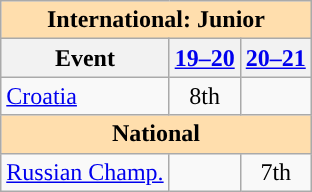<table class="wikitable" style="text-align:center">
<tr>
<th colspan="3" style="background-color: #ffdead; " align="center">International: Junior</th>
</tr>
<tr>
<th>Event</th>
<th><a href='#'>19–20</a></th>
<th><a href='#'>20–21</a></th>
</tr>
<tr>
<td align=left> <a href='#'>Croatia</a></td>
<td>8th</td>
<td></td>
</tr>
<tr>
<th colspan="3" style="background-color: #ffdead; align=center">National</th>
</tr>
<tr>
<td align=left><a href='#'>Russian Champ.</a></td>
<td></td>
<td>7th</td>
</tr>
</table>
